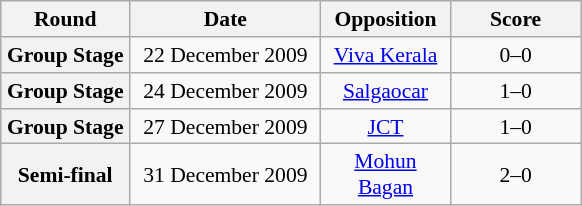<table class="wikitable plainrowheaders" style="text-align:center;margin-left:1em;float:right;font-size:90%;">
<tr>
<th scope=col width="80">Round</th>
<th scope=col width="120">Date</th>
<th scope=col width="80">Opposition</th>
<th scope=col width="80">Score</th>
</tr>
<tr>
<th scope=row style="text-align:center">Group Stage</th>
<td>22 December 2009</td>
<td><a href='#'>Viva Kerala</a></td>
<td>0–0</td>
</tr>
<tr>
<th scope=row style="text-align:center">Group Stage</th>
<td>24 December 2009</td>
<td><a href='#'>Salgaocar</a></td>
<td>1–0</td>
</tr>
<tr>
<th scope=row style="text-align:center">Group Stage</th>
<td>27 December 2009</td>
<td><a href='#'>JCT</a></td>
<td>1–0</td>
</tr>
<tr>
<th scope=row style="text-align:center">Semi-final</th>
<td>31 December 2009</td>
<td><a href='#'>Mohun Bagan</a></td>
<td>2–0</td>
</tr>
</table>
